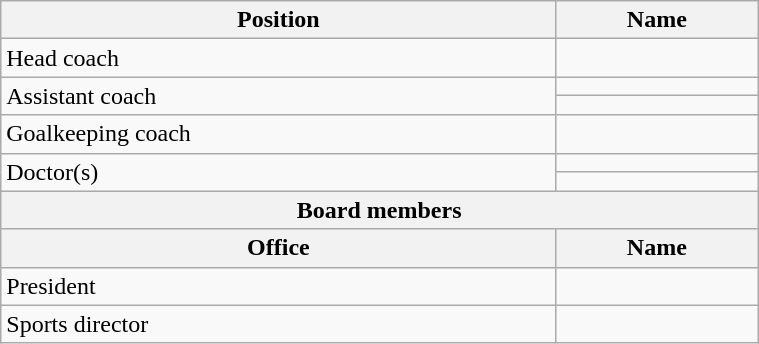<table class="wikitable" width=40% style="text-align:left;font-size:100%;">
<tr>
<th>Position</th>
<th>Name</th>
</tr>
<tr>
<td>Head coach</td>
<td> </td>
</tr>
<tr>
<td rowspan="2">Assistant coach</td>
<td> </td>
</tr>
<tr>
<td> </td>
</tr>
<tr>
<td>Goalkeeping coach</td>
<td> </td>
</tr>
<tr>
<td rowspan="2">Doctor(s)</td>
<td> </td>
</tr>
<tr>
<td> </td>
</tr>
<tr>
<th colspan="2">Board members</th>
</tr>
<tr>
<th>Office</th>
<th>Name</th>
</tr>
<tr>
<td>President</td>
<td> </td>
</tr>
<tr>
<td>Sports director</td>
<td> </td>
</tr>
</table>
